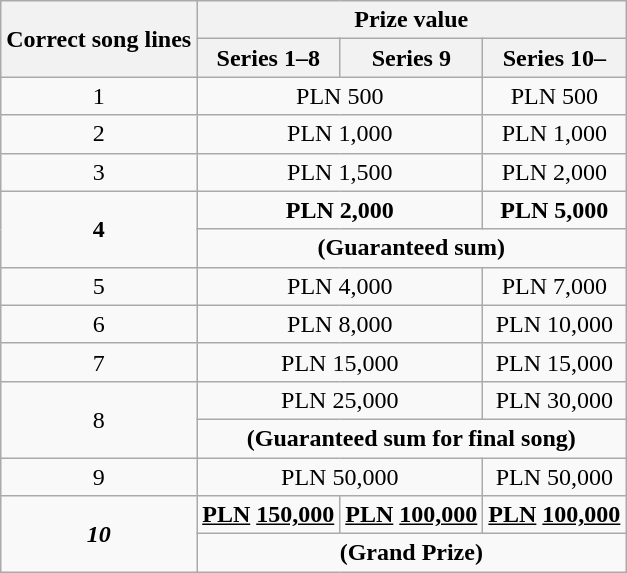<table class="wikitable" style="text-align:center;">
<tr>
<th rowspan="2">Correct song lines</th>
<th colspan="3">Prize value</th>
</tr>
<tr>
<th>Series 1–8</th>
<th>Series 9</th>
<th>Series 10–</th>
</tr>
<tr>
<td>1</td>
<td colspan="2">PLN 500</td>
<td>PLN 500</td>
</tr>
<tr>
<td>2</td>
<td colspan="2">PLN 1,000</td>
<td>PLN 1,000</td>
</tr>
<tr>
<td>3</td>
<td colspan="2">PLN 1,500</td>
<td>PLN 2,000</td>
</tr>
<tr>
<td rowspan="2"><strong>4</strong></td>
<td colspan="2"><strong>PLN 2,000</strong></td>
<td><strong>PLN 5,000</strong></td>
</tr>
<tr>
<td colspan="3"><strong>(Guaranteed sum)</strong></td>
</tr>
<tr>
<td>5</td>
<td colspan="2">PLN 4,000</td>
<td>PLN 7,000</td>
</tr>
<tr>
<td>6</td>
<td colspan="2">PLN 8,000</td>
<td>PLN 10,000</td>
</tr>
<tr>
<td>7</td>
<td colspan="2">PLN 15,000</td>
<td>PLN 15,000</td>
</tr>
<tr>
<td rowspan="2">8</td>
<td colspan="2">PLN 25,000</td>
<td>PLN 30,000</td>
</tr>
<tr>
<td colspan="3"><strong>(Guaranteed sum for final song)</strong></td>
</tr>
<tr>
<td>9</td>
<td colspan="2">PLN 50,000</td>
<td>PLN 50,000</td>
</tr>
<tr>
<td rowspan="2"><strong><em>10</em></strong></td>
<td><strong><u>PLN</u></strong> <strong><u>150,000</u></strong></td>
<td><strong><u>PLN</u></strong> <strong><u>100,000</u></strong></td>
<td><strong><u>PLN</u></strong> <strong><u>100,000</u></strong></td>
</tr>
<tr>
<td colspan="3"><strong>(Grand Prize)</strong></td>
</tr>
</table>
